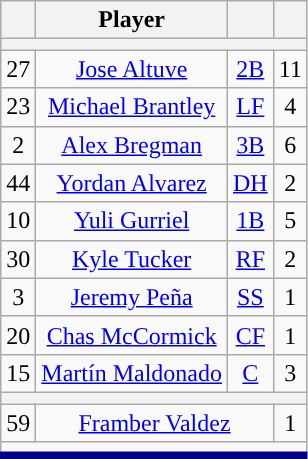<table class="wikitable" style="text-align:center">
<tr>
<th></th>
<th>Player</th>
<th></th>
<th></th>
</tr>
<tr>
<th colspan="4"></th>
</tr>
<tr>
<td>27</td>
<td><a href='#'>Jose Altuve</a></td>
<td><a href='#'>2B</a></td>
<td>11</td>
</tr>
<tr>
<td>23</td>
<td><a href='#'>Michael Brantley</a></td>
<td><a href='#'>LF</a></td>
<td>4</td>
</tr>
<tr>
<td>2</td>
<td><a href='#'>Alex Bregman</a></td>
<td><a href='#'>3B</a></td>
<td>6</td>
</tr>
<tr>
<td>44</td>
<td><a href='#'>Yordan Alvarez</a></td>
<td><a href='#'>DH</a></td>
<td>2</td>
</tr>
<tr>
<td>10</td>
<td><a href='#'>Yuli Gurriel</a></td>
<td><a href='#'>1B</a></td>
<td>5</td>
</tr>
<tr>
<td>30</td>
<td><a href='#'>Kyle Tucker</a></td>
<td><a href='#'>RF</a></td>
<td>2</td>
</tr>
<tr>
<td>3</td>
<td><a href='#'>Jeremy Peña</a></td>
<td><a href='#'>SS</a></td>
<td>1</td>
</tr>
<tr>
<td>20</td>
<td><a href='#'>Chas McCormick</a></td>
<td><a href='#'>CF</a></td>
<td>1</td>
</tr>
<tr>
<td>15</td>
<td><a href='#'>Martín Maldonado</a></td>
<td><a href='#'>C</a></td>
<td>3</td>
</tr>
<tr>
<th colspan="4"></th>
</tr>
<tr>
<td>59</td>
<td colspan="2"><a href='#'>Framber Valdez</a></td>
<td>1</td>
</tr>
<tr>
<td style="border-bottom:#020088 5px solid;" colspan="4"></td>
</tr>
</table>
